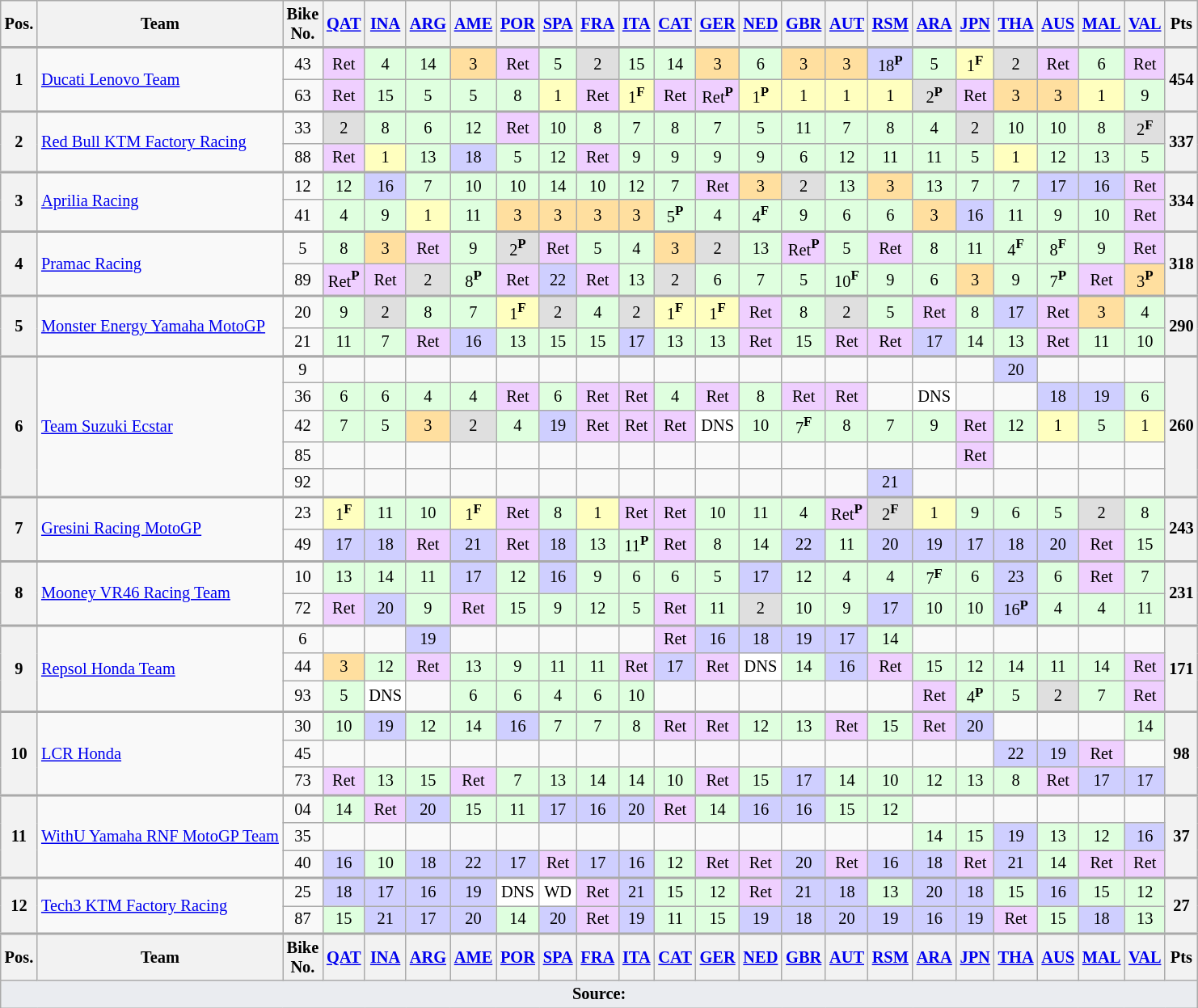<table class="wikitable" style="font-size:85%; text-align:center;">
<tr>
<th>Pos.</th>
<th>Team</th>
<th>Bike<br>No.</th>
<th><a href='#'>QAT</a><br></th>
<th><a href='#'>INA</a><br></th>
<th><a href='#'>ARG</a><br></th>
<th><a href='#'>AME</a><br></th>
<th><a href='#'>POR</a><br></th>
<th><a href='#'>SPA</a><br></th>
<th><a href='#'>FRA</a><br></th>
<th><a href='#'>ITA</a><br></th>
<th><a href='#'>CAT</a><br></th>
<th><a href='#'>GER</a><br></th>
<th><a href='#'>NED</a><br></th>
<th><a href='#'>GBR</a><br></th>
<th><a href='#'>AUT</a><br></th>
<th><a href='#'>RSM</a><br></th>
<th><a href='#'>ARA</a><br></th>
<th><a href='#'>JPN</a><br></th>
<th><a href='#'>THA</a><br></th>
<th><a href='#'>AUS</a><br></th>
<th><a href='#'>MAL</a><br></th>
<th><a href='#'>VAL</a><br></th>
<th>Pts</th>
</tr>
<tr style="border-top:2px solid #aaaaaa">
<th rowspan=2>1</th>
<td rowspan=2 align=left> <a href='#'>Ducati Lenovo Team</a></td>
<td>43</td>
<td style="background:#efcfff;">Ret</td>
<td style="background:#dfffdf;">4</td>
<td style="background:#dfffdf;">14</td>
<td style="background:#ffdf9f;">3</td>
<td style="background:#efcfff;">Ret</td>
<td style="background:#dfffdf;">5</td>
<td style="background:#dfdfdf;">2</td>
<td style="background:#dfffdf;">15</td>
<td style="background:#dfffdf;">14</td>
<td style="background:#ffdf9f;">3</td>
<td style="background:#dfffdf;">6</td>
<td style="background:#ffdf9f;">3</td>
<td style="background:#ffdf9f;">3</td>
<td style="background:#cfcfff;">18<strong><sup>P</sup></strong></td>
<td style="background:#dfffdf;">5</td>
<td style="background:#ffffbf;">1<strong><sup>F</sup></strong></td>
<td style="background:#dfdfdf;">2</td>
<td style="background:#efcfff;">Ret</td>
<td style="background:#dfffdf;">6</td>
<td style="background:#efcfff;">Ret</td>
<th rowspan=2>454</th>
</tr>
<tr>
<td>63</td>
<td style="background:#efcfff;">Ret</td>
<td style="background:#dfffdf;">15</td>
<td style="background:#dfffdf;">5</td>
<td style="background:#dfffdf;">5</td>
<td style="background:#dfffdf;">8</td>
<td style="background:#ffffbf;">1</td>
<td style="background:#efcfff;">Ret</td>
<td style="background:#ffffbf;">1<strong><sup>F</sup></strong></td>
<td style="background:#efcfff;">Ret</td>
<td style="background:#efcfff;">Ret<strong><sup>P</sup></strong></td>
<td style="background:#ffffbf;">1<strong><sup>P</sup></strong></td>
<td style="background:#ffffbf;">1</td>
<td style="background:#ffffbf;">1</td>
<td style="background:#ffffbf;">1</td>
<td style="background:#dfdfdf;">2<strong><sup>P</sup></strong></td>
<td style="background:#efcfff;">Ret</td>
<td style="background:#ffdf9f;">3</td>
<td style="background:#ffdf9f;">3</td>
<td style="background:#ffffbf;">1</td>
<td style="background:#dfffdf;">9</td>
</tr>
<tr style="border-top:2px solid #aaaaaa">
<th rowspan=2>2</th>
<td rowspan=2 align=left> <a href='#'>Red Bull KTM Factory Racing</a></td>
<td>33</td>
<td style="background:#dfdfdf;">2</td>
<td style="background:#dfffdf;">8</td>
<td style="background:#dfffdf;">6</td>
<td style="background:#dfffdf;">12</td>
<td style="background:#efcfff;">Ret</td>
<td style="background:#dfffdf;">10</td>
<td style="background:#dfffdf;">8</td>
<td style="background:#dfffdf;">7</td>
<td style="background:#dfffdf;">8</td>
<td style="background:#dfffdf;">7</td>
<td style="background:#dfffdf;">5</td>
<td style="background:#dfffdf;">11</td>
<td style="background:#dfffdf;">7</td>
<td style="background:#dfffdf;">8</td>
<td style="background:#dfffdf;">4</td>
<td style="background:#dfdfdf;">2</td>
<td style="background:#dfffdf;">10</td>
<td style="background:#dfffdf;">10</td>
<td style="background:#dfffdf;">8</td>
<td style="background:#dfdfdf;">2<strong><sup>F</sup></strong></td>
<th rowspan=2>337</th>
</tr>
<tr>
<td>88</td>
<td style="background:#efcfff;">Ret</td>
<td style="background:#ffffbf;">1</td>
<td style="background:#dfffdf;">13</td>
<td style="background:#cfcfff;">18</td>
<td style="background:#dfffdf;">5</td>
<td style="background:#dfffdf;">12</td>
<td style="background:#efcfff;">Ret</td>
<td style="background:#dfffdf;">9</td>
<td style="background:#dfffdf;">9</td>
<td style="background:#dfffdf;">9</td>
<td style="background:#dfffdf;">9</td>
<td style="background:#dfffdf;">6</td>
<td style="background:#dfffdf;">12</td>
<td style="background:#dfffdf;">11</td>
<td style="background:#dfffdf;">11</td>
<td style="background:#dfffdf;">5</td>
<td style="background:#ffffbf;">1</td>
<td style="background:#dfffdf;">12</td>
<td style="background:#dfffdf;">13</td>
<td style="background:#dfffdf;">5</td>
</tr>
<tr style="border-top:2px solid #aaaaaa">
<th rowspan=2>3</th>
<td rowspan=2 align=left> <a href='#'>Aprilia Racing</a></td>
<td>12</td>
<td style="background:#dfffdf;">12</td>
<td style="background:#cfcfff;">16</td>
<td style="background:#dfffdf;">7</td>
<td style="background:#dfffdf;">10</td>
<td style="background:#dfffdf;">10</td>
<td style="background:#dfffdf;">14</td>
<td style="background:#dfffdf;">10</td>
<td style="background:#dfffdf;">12</td>
<td style="background:#dfffdf;">7</td>
<td style="background:#efcfff;">Ret</td>
<td style="background:#ffdf9f;">3</td>
<td style="background:#dfdfdf;">2</td>
<td style="background:#dfffdf;">13</td>
<td style="background:#ffdf9f;">3</td>
<td style="background:#dfffdf;">13</td>
<td style="background:#dfffdf;">7</td>
<td style="background:#dfffdf;">7</td>
<td style="background:#cfcfff;">17</td>
<td style="background:#cfcfff;">16</td>
<td style="background:#efcfff;">Ret</td>
<th rowspan=2>334</th>
</tr>
<tr>
<td>41</td>
<td style="background:#dfffdf;">4</td>
<td style="background:#dfffdf;">9</td>
<td style="background:#ffffbf;">1</td>
<td style="background:#dfffdf;">11</td>
<td style="background:#ffdf9f;">3</td>
<td style="background:#ffdf9f;">3</td>
<td style="background:#ffdf9f;">3</td>
<td style="background:#ffdf9f;">3</td>
<td style="background:#dfffdf;">5<strong><sup>P</sup></strong></td>
<td style="background:#dfffdf;">4</td>
<td style="background:#dfffdf;">4<strong><sup>F</sup></strong></td>
<td style="background:#dfffdf;">9</td>
<td style="background:#dfffdf;">6</td>
<td style="background:#dfffdf;">6</td>
<td style="background:#ffdf9f;">3</td>
<td style="background:#cfcfff;">16</td>
<td style="background:#dfffdf;">11</td>
<td style="background:#dfffdf;">9</td>
<td style="background:#dfffdf;">10</td>
<td style="background:#efcfff;">Ret</td>
</tr>
<tr style="border-top:2px solid #aaaaaa">
<th rowspan=2>4</th>
<td rowspan=2 align=left> <a href='#'>Pramac Racing</a></td>
<td>5</td>
<td style="background:#dfffdf;">8</td>
<td style="background:#ffdf9f;">3</td>
<td style="background:#efcfff;">Ret</td>
<td style="background:#dfffdf;">9</td>
<td style="background:#dfdfdf;">2<strong><sup>P</sup></strong></td>
<td style="background:#efcfff;">Ret</td>
<td style="background:#dfffdf;">5</td>
<td style="background:#dfffdf;">4</td>
<td style="background:#ffdf9f;">3</td>
<td style="background:#dfdfdf;">2</td>
<td style="background:#dfffdf;">13</td>
<td style="background:#efcfff;">Ret<strong><sup>P</sup></strong></td>
<td style="background:#dfffdf;">5</td>
<td style="background:#efcfff;">Ret</td>
<td style="background:#dfffdf;">8</td>
<td style="background:#dfffdf;">11</td>
<td style="background:#dfffdf;">4<strong><sup>F</sup></strong></td>
<td style="background:#dfffdf;">8<strong><sup>F</sup></strong></td>
<td style="background:#dfffdf;">9</td>
<td style="background:#efcfff;">Ret</td>
<th rowspan=2>318</th>
</tr>
<tr>
<td>89</td>
<td style="background:#efcfff;">Ret<strong><sup>P</sup></strong></td>
<td style="background:#efcfff;">Ret</td>
<td style="background:#dfdfdf;">2</td>
<td style="background:#dfffdf;">8<strong><sup>P</sup></strong></td>
<td style="background:#efcfff;">Ret</td>
<td style="background:#cfcfff;">22</td>
<td style="background:#efcfff;">Ret</td>
<td style="background:#dfffdf;">13</td>
<td style="background:#dfdfdf;">2</td>
<td style="background:#dfffdf;">6</td>
<td style="background:#dfffdf;">7</td>
<td style="background:#dfffdf;">5</td>
<td style="background:#dfffdf;">10<strong><sup>F</sup></strong></td>
<td style="background:#dfffdf;">9</td>
<td style="background:#dfffdf;">6</td>
<td style="background:#ffdf9f;">3</td>
<td style="background:#dfffdf;">9</td>
<td style="background:#dfffdf;">7<strong><sup>P</sup></strong></td>
<td style="background:#efcfff;">Ret</td>
<td style="background:#ffdf9f;">3<strong><sup>P</sup></strong></td>
</tr>
<tr style="border-top:2px solid #aaaaaa">
<th rowspan=2>5</th>
<td rowspan=2 align=left> <a href='#'>Monster Energy Yamaha MotoGP</a></td>
<td>20</td>
<td style="background:#dfffdf;">9</td>
<td style="background:#dfdfdf;">2</td>
<td style="background:#dfffdf;">8</td>
<td style="background:#dfffdf;">7</td>
<td style="background:#ffffbf;">1<strong><sup>F</sup></strong></td>
<td style="background:#dfdfdf;">2</td>
<td style="background:#dfffdf;">4</td>
<td style="background:#dfdfdf;">2</td>
<td style="background:#ffffbf;">1<strong><sup>F</sup></strong></td>
<td style="background:#ffffbf;">1<strong><sup>F</sup></strong></td>
<td style="background:#efcfff;">Ret</td>
<td style="background:#dfffdf;">8</td>
<td style="background:#dfdfdf;">2</td>
<td style="background:#dfffdf;">5</td>
<td style="background:#efcfff;">Ret</td>
<td style="background:#dfffdf;">8</td>
<td style="background:#cfcfff;">17</td>
<td style="background:#efcfff;">Ret</td>
<td style="background:#ffdf9f;">3</td>
<td style="background:#dfffdf;">4</td>
<th rowspan=2>290</th>
</tr>
<tr>
<td>21</td>
<td style="background:#dfffdf;">11</td>
<td style="background:#dfffdf;">7</td>
<td style="background:#efcfff;">Ret</td>
<td style="background:#cfcfff;">16</td>
<td style="background:#dfffdf;">13</td>
<td style="background:#dfffdf;">15</td>
<td style="background:#dfffdf;">15</td>
<td style="background:#cfcfff;">17</td>
<td style="background:#dfffdf;">13</td>
<td style="background:#dfffdf;">13</td>
<td style="background:#efcfff;">Ret</td>
<td style="background:#dfffdf;">15</td>
<td style="background:#efcfff;">Ret</td>
<td style="background:#efcfff;">Ret</td>
<td style="background:#cfcfff;">17</td>
<td style="background:#dfffdf;">14</td>
<td style="background:#dfffdf;">13</td>
<td style="background:#efcfff;">Ret</td>
<td style="background:#dfffdf;">11</td>
<td style="background:#dfffdf;">10</td>
</tr>
<tr style="border-top:2px solid #aaaaaa">
<th rowspan=6>6</th>
<td rowspan=6 align=left> <a href='#'>Team Suzuki Ecstar</a></td>
</tr>
<tr>
<td>9</td>
<td></td>
<td></td>
<td></td>
<td></td>
<td></td>
<td></td>
<td></td>
<td></td>
<td></td>
<td></td>
<td></td>
<td></td>
<td></td>
<td></td>
<td></td>
<td></td>
<td style="background:#cfcfff;">20</td>
<td style="background:#;"></td>
<td style="background:#;"></td>
<td style="background:#;"></td>
<th rowspan=5>260</th>
</tr>
<tr>
<td>36</td>
<td style="background:#dfffdf;">6</td>
<td style="background:#dfffdf;">6</td>
<td style="background:#dfffdf;">4</td>
<td style="background:#dfffdf;">4</td>
<td style="background:#efcfff;">Ret</td>
<td style="background:#dfffdf;">6</td>
<td style="background:#efcfff;">Ret</td>
<td style="background:#efcfff;">Ret</td>
<td style="background:#dfffdf;">4</td>
<td style="background:#efcfff;">Ret</td>
<td style="background:#dfffdf;">8</td>
<td style="background:#efcfff;">Ret</td>
<td style="background:#efcfff;">Ret</td>
<td></td>
<td style="background:#ffffff;">DNS</td>
<td style="background:#;"></td>
<td style="background:#;"></td>
<td style="background:#cfcfff;">18</td>
<td style="background:#cfcfff;">19</td>
<td style="background:#dfffdf;">6</td>
</tr>
<tr>
<td>42</td>
<td style="background:#dfffdf;">7</td>
<td style="background:#dfffdf;">5</td>
<td style="background:#ffdf9f;">3</td>
<td style="background:#dfdfdf;">2</td>
<td style="background:#dfffdf;">4</td>
<td style="background:#cfcfff;">19</td>
<td style="background:#efcfff;">Ret</td>
<td style="background:#efcfff;">Ret</td>
<td style="background:#efcfff;">Ret</td>
<td style="background:#ffffff;">DNS</td>
<td style="background:#dfffdf;">10</td>
<td style="background:#dfffdf;">7<strong><sup>F</sup></strong></td>
<td style="background:#dfffdf;">8</td>
<td style="background:#dfffdf;">7</td>
<td style="background:#dfffdf;">9</td>
<td style="background:#efcfff;">Ret</td>
<td style="background:#dfffdf;">12</td>
<td style="background:#ffffbf;">1</td>
<td style="background:#dfffdf;">5</td>
<td style="background:#ffffbf;">1</td>
</tr>
<tr>
<td>85</td>
<td></td>
<td></td>
<td></td>
<td></td>
<td></td>
<td></td>
<td></td>
<td></td>
<td></td>
<td></td>
<td></td>
<td></td>
<td></td>
<td></td>
<td></td>
<td style="background:#efcfff;">Ret</td>
<td style="background:#;"></td>
<td style="background:#;"></td>
<td style="background:#;"></td>
<td style="background:#;"></td>
</tr>
<tr>
<td>92</td>
<td></td>
<td></td>
<td></td>
<td></td>
<td></td>
<td></td>
<td></td>
<td></td>
<td></td>
<td></td>
<td></td>
<td></td>
<td></td>
<td style="background:#cfcfff;">21</td>
<td style="background:#;"></td>
<td style="background:#;"></td>
<td style="background:#;"></td>
<td style="background:#;"></td>
<td style="background:#;"></td>
<td style="background:#;"></td>
</tr>
<tr style="border-top:2px solid #aaaaaa">
<th rowspan=2>7</th>
<td rowspan=2 align=left> <a href='#'>Gresini Racing MotoGP</a></td>
<td>23</td>
<td style="background:#ffffbf;">1<strong><sup>F</sup></strong></td>
<td style="background:#dfffdf;">11</td>
<td style="background:#dfffdf;">10</td>
<td style="background:#ffffbf;">1<strong><sup>F</sup></strong></td>
<td style="background:#efcfff;">Ret</td>
<td style="background:#dfffdf;">8</td>
<td style="background:#ffffbf;">1</td>
<td style="background:#efcfff;">Ret</td>
<td style="background:#efcfff;">Ret</td>
<td style="background:#dfffdf;">10</td>
<td style="background:#dfffdf;">11</td>
<td style="background:#dfffdf;">4</td>
<td style="background:#efcfff;">Ret<strong><sup>P</sup></strong></td>
<td style="background:#dfdfdf;">2<strong><sup>F</sup></strong></td>
<td style="background:#ffffbf;">1</td>
<td style="background:#dfffdf;">9</td>
<td style="background:#dfffdf;">6</td>
<td style="background:#dfffdf;">5</td>
<td style="background:#dfdfdf;">2</td>
<td style="background:#dfffdf;">8</td>
<th rowspan=2>243</th>
</tr>
<tr>
<td>49</td>
<td style="background:#cfcfff;">17</td>
<td style="background:#cfcfff;">18</td>
<td style="background:#efcfff;">Ret</td>
<td style="background:#cfcfff;">21</td>
<td style="background:#efcfff;">Ret</td>
<td style="background:#cfcfff;">18</td>
<td style="background:#dfffdf;">13</td>
<td style="background:#dfffdf;">11<strong><sup>P</sup></strong></td>
<td style="background:#efcfff;">Ret</td>
<td style="background:#dfffdf;">8</td>
<td style="background:#dfffdf;">14</td>
<td style="background:#cfcfff;">22</td>
<td style="background:#dfffdf;">11</td>
<td style="background:#cfcfff;">20</td>
<td style="background:#cfcfff;">19</td>
<td style="background:#cfcfff;">17</td>
<td style="background:#cfcfff;">18</td>
<td style="background:#cfcfff;">20</td>
<td style="background:#efcfff;">Ret</td>
<td style="background:#dfffdf;">15</td>
</tr>
<tr style="border-top:2px solid #aaaaaa">
<th rowspan=2>8</th>
<td rowspan=2 align=left> <a href='#'>Mooney VR46 Racing Team</a></td>
<td>10</td>
<td style="background:#dfffdf;">13</td>
<td style="background:#dfffdf;">14</td>
<td style="background:#dfffdf;">11</td>
<td style="background:#cfcfff;">17</td>
<td style="background:#dfffdf;">12</td>
<td style="background:#cfcfff;">16</td>
<td style="background:#dfffdf;">9</td>
<td style="background:#dfffdf;">6</td>
<td style="background:#dfffdf;">6</td>
<td style="background:#dfffdf;">5</td>
<td style="background:#cfcfff;">17</td>
<td style="background:#dfffdf;">12</td>
<td style="background:#dfffdf;">4</td>
<td style="background:#dfffdf;">4</td>
<td style="background:#dfffdf;">7<strong><sup>F</sup></strong></td>
<td style="background:#dfffdf;">6</td>
<td style="background:#cfcfff;">23</td>
<td style="background:#dfffdf;">6</td>
<td style="background:#efcfff;">Ret</td>
<td style="background:#dfffdf;">7</td>
<th rowspan=2>231</th>
</tr>
<tr>
<td>72</td>
<td style="background:#efcfff;">Ret</td>
<td style="background:#cfcfff;">20</td>
<td style="background:#dfffdf;">9</td>
<td style="background:#efcfff;">Ret</td>
<td style="background:#dfffdf;">15</td>
<td style="background:#dfffdf;">9</td>
<td style="background:#dfffdf;">12</td>
<td style="background:#dfffdf;">5</td>
<td style="background:#efcfff;">Ret</td>
<td style="background:#dfffdf;">11</td>
<td style="background:#dfdfdf;">2</td>
<td style="background:#dfffdf;">10</td>
<td style="background:#dfffdf;">9</td>
<td style="background:#cfcfff;">17</td>
<td style="background:#dfffdf;">10</td>
<td style="background:#dfffdf;">10</td>
<td style="background:#cfcfff;">16<strong><sup>P</sup></strong></td>
<td style="background:#dfffdf;">4</td>
<td style="background:#dfffdf;">4</td>
<td style="background:#dfffdf;">11</td>
</tr>
<tr style="border-top:2px solid #aaaaaa">
<th rowspan=3>9</th>
<td rowspan=3 align=left> <a href='#'>Repsol Honda Team</a></td>
<td>6</td>
<td></td>
<td></td>
<td style="background:#cfcfff;">19</td>
<td></td>
<td></td>
<td></td>
<td></td>
<td></td>
<td style="background:#efcfff;">Ret</td>
<td style="background:#cfcfff;">16</td>
<td style="background:#cfcfff;">18</td>
<td style="background:#cfcfff;">19</td>
<td style="background:#cfcfff;">17</td>
<td style="background:#dfffdf;">14</td>
<td></td>
<td></td>
<td></td>
<td></td>
<td></td>
<td></td>
<th rowspan=3>171</th>
</tr>
<tr>
<td>44</td>
<td style="background:#ffdf9f;">3</td>
<td style="background:#dfffdf;">12</td>
<td style="background:#efcfff;">Ret</td>
<td style="background:#dfffdf;">13</td>
<td style="background:#dfffdf;">9</td>
<td style="background:#dfffdf;">11</td>
<td style="background:#dfffdf;">11</td>
<td style="background:#efcfff;">Ret</td>
<td style="background:#cfcfff;">17</td>
<td style="background:#efcfff;">Ret</td>
<td style="background:#ffffff;">DNS</td>
<td style="background:#dfffdf;">14</td>
<td style="background:#cfcfff;">16</td>
<td style="background:#efcfff;">Ret</td>
<td style="background:#dfffdf;">15</td>
<td style="background:#dfffdf;">12</td>
<td style="background:#dfffdf;">14</td>
<td style="background:#dfffdf;">11</td>
<td style="background:#dfffdf;">14</td>
<td style="background:#efcfff;">Ret</td>
</tr>
<tr>
<td>93</td>
<td style="background:#dfffdf;">5</td>
<td style="background:#ffffff;">DNS</td>
<td></td>
<td style="background:#dfffdf;">6</td>
<td style="background:#dfffdf;">6</td>
<td style="background:#dfffdf;">4</td>
<td style="background:#dfffdf;">6</td>
<td style="background:#dfffdf;">10</td>
<td style="background:#;"></td>
<td style="background:#;"></td>
<td style="background:#;"></td>
<td style="background:#;"></td>
<td style="background:#;"></td>
<td style="background:#;"></td>
<td style="background:#efcfff;">Ret</td>
<td style="background:#dfffdf;">4<strong><sup>P</sup></strong></td>
<td style="background:#dfffdf;">5</td>
<td style="background:#dfdfdf;">2</td>
<td style="background:#dfffdf;">7</td>
<td style="background:#efcfff;">Ret</td>
</tr>
<tr style="border-top:2px solid #aaaaaa">
<th rowspan=3>10</th>
<td rowspan=3 align=left> <a href='#'>LCR Honda</a></td>
<td>30</td>
<td style="background:#dfffdf;">10</td>
<td style="background:#cfcfff;">19</td>
<td style="background:#dfffdf;">12</td>
<td style="background:#dfffdf;">14</td>
<td style="background:#cfcfff;">16</td>
<td style="background:#dfffdf;">7</td>
<td style="background:#dfffdf;">7</td>
<td style="background:#dfffdf;">8</td>
<td style="background:#efcfff;">Ret</td>
<td style="background:#efcfff;">Ret</td>
<td style="background:#dfffdf;">12</td>
<td style="background:#dfffdf;">13</td>
<td style="background:#efcfff;">Ret</td>
<td style="background:#dfffdf;">15</td>
<td style="background:#efcfff;">Ret</td>
<td style="background:#cfcfff;">20</td>
<td style="background:#;"></td>
<td style="background:#;"></td>
<td style="background:#;"></td>
<td style="background:#dfffdf;">14</td>
<th rowspan=3>98</th>
</tr>
<tr>
<td>45</td>
<td></td>
<td></td>
<td></td>
<td></td>
<td></td>
<td></td>
<td></td>
<td></td>
<td></td>
<td></td>
<td></td>
<td></td>
<td></td>
<td></td>
<td></td>
<td></td>
<td style="background:#cfcfff;">22</td>
<td style="background:#cfcfff;">19</td>
<td style="background:#efcfff;">Ret</td>
<td style="background:#;"></td>
</tr>
<tr>
<td>73</td>
<td style="background:#efcfff;">Ret</td>
<td style="background:#dfffdf;">13</td>
<td style="background:#dfffdf;">15</td>
<td style="background:#efcfff;">Ret</td>
<td style="background:#dfffdf;">7</td>
<td style="background:#dfffdf;">13</td>
<td style="background:#dfffdf;">14</td>
<td style="background:#dfffdf;">14</td>
<td style="background:#dfffdf;">10</td>
<td style="background:#efcfff;">Ret</td>
<td style="background:#dfffdf;">15</td>
<td style="background:#cfcfff;">17</td>
<td style="background:#dfffdf;">14</td>
<td style="background:#dfffdf;">10</td>
<td style="background:#dfffdf;">12</td>
<td style="background:#dfffdf;">13</td>
<td style="background:#dfffdf;">8</td>
<td style="background:#efcfff;">Ret</td>
<td style="background:#cfcfff;">17</td>
<td style="background:#cfcfff;">17</td>
</tr>
<tr style="border-top:2px solid #aaaaaa">
<th rowspan=3>11</th>
<td rowspan=3 align=left nowrap> <a href='#'>WithU Yamaha RNF MotoGP Team</a></td>
<td>04</td>
<td style="background:#dfffdf;">14</td>
<td style="background:#efcfff;">Ret</td>
<td style="background:#cfcfff;">20</td>
<td style="background:#dfffdf;">15</td>
<td style="background:#dfffdf;">11</td>
<td style="background:#cfcfff;">17</td>
<td style="background:#cfcfff;">16</td>
<td style="background:#cfcfff;">20</td>
<td style="background:#efcfff;">Ret</td>
<td style="background:#dfffdf;">14</td>
<td style="background:#cfcfff;">16</td>
<td style="background:#cfcfff;">16</td>
<td style="background:#dfffdf;">15</td>
<td style="background:#dfffdf;">12</td>
<td style="background:#;"></td>
<td style="background:#;"></td>
<td style="background:#;"></td>
<td style="background:#;"></td>
<td style="background:#;"></td>
<td style="background:#;"></td>
<th rowspan=3>37</th>
</tr>
<tr>
<td>35</td>
<td style="background:#;"></td>
<td style="background:#;"></td>
<td style="background:#;"></td>
<td style="background:#;"></td>
<td style="background:#;"></td>
<td style="background:#;"></td>
<td style="background:#;"></td>
<td style="background:#;"></td>
<td style="background:#;"></td>
<td style="background:#;"></td>
<td style="background:#;"></td>
<td style="background:#;"></td>
<td style="background:#;"></td>
<td style="background:#;"></td>
<td style="background:#dfffdf;">14</td>
<td style="background:#dfffdf;">15</td>
<td style="background:#cfcfff;">19</td>
<td style="background:#dfffdf;">13</td>
<td style="background:#dfffdf;">12</td>
<td style="background:#cfcfff;">16</td>
</tr>
<tr>
<td>40</td>
<td style="background:#cfcfff;">16</td>
<td style="background:#dfffdf;">10</td>
<td style="background:#cfcfff;">18</td>
<td style="background:#cfcfff;">22</td>
<td style="background:#cfcfff;">17</td>
<td style="background:#efcfff;">Ret</td>
<td style="background:#cfcfff;">17</td>
<td style="background:#cfcfff;">16</td>
<td style="background:#dfffdf;">12</td>
<td style="background:#efcfff;">Ret</td>
<td style="background:#efcfff;">Ret</td>
<td style="background:#cfcfff;">20</td>
<td style="background:#efcfff;">Ret</td>
<td style="background:#cfcfff;">16</td>
<td style="background:#cfcfff;">18</td>
<td style="background:#efcfff;">Ret</td>
<td style="background:#cfcfff;">21</td>
<td style="background:#dfffdf;">14</td>
<td style="background:#efcfff;">Ret</td>
<td style="background:#efcfff;">Ret</td>
</tr>
<tr style="border-top:2px solid #aaaaaa">
<th rowspan=2>12</th>
<td rowspan=2 align=left> <a href='#'>Tech3 KTM Factory Racing</a></td>
<td>25</td>
<td style="background:#cfcfff;">18</td>
<td style="background:#cfcfff;">17</td>
<td style="background:#cfcfff;">16</td>
<td style="background:#cfcfff;">19</td>
<td style="background:#ffffff;">DNS</td>
<td style="background:#ffffff;">WD</td>
<td style="background:#efcfff;">Ret</td>
<td style="background:#cfcfff;">21</td>
<td style="background:#dfffdf;">15</td>
<td style="background:#dfffdf;">12</td>
<td style="background:#efcfff;">Ret</td>
<td style="background:#cfcfff;">21</td>
<td style="background:#cfcfff;">18</td>
<td style="background:#dfffdf;">13</td>
<td style="background:#cfcfff;">20</td>
<td style="background:#cfcfff;">18</td>
<td style="background:#dfffdf;">15</td>
<td style="background:#cfcfff;">16</td>
<td style="background:#dfffdf;">15</td>
<td style="background:#dfffdf;">12</td>
<th rowspan=2>27</th>
</tr>
<tr>
<td>87</td>
<td style="background:#dfffdf;">15</td>
<td style="background:#cfcfff;">21</td>
<td style="background:#cfcfff;">17</td>
<td style="background:#cfcfff;">20</td>
<td style="background:#dfffdf;">14</td>
<td style="background:#cfcfff;">20</td>
<td style="background:#efcfff;">Ret</td>
<td style="background:#cfcfff;">19</td>
<td style="background:#dfffdf;">11</td>
<td style="background:#dfffdf;">15</td>
<td style="background:#cfcfff;">19</td>
<td style="background:#cfcfff;">18</td>
<td style="background:#cfcfff;">20</td>
<td style="background:#cfcfff;">19</td>
<td style="background:#cfcfff;">16</td>
<td style="background:#cfcfff;">19</td>
<td style="background:#efcfff;">Ret</td>
<td style="background:#dfffdf;">15</td>
<td style="background:#cfcfff;">18</td>
<td style="background:#dfffdf;">13</td>
</tr>
<tr style="border-top:2px solid #aaaaaa">
<th>Pos.</th>
<th>Team</th>
<th>Bike<br>No.</th>
<th><a href='#'>QAT</a><br></th>
<th><a href='#'>INA</a><br></th>
<th><a href='#'>ARG</a><br></th>
<th><a href='#'>AME</a><br></th>
<th><a href='#'>POR</a><br></th>
<th><a href='#'>SPA</a><br></th>
<th><a href='#'>FRA</a><br></th>
<th><a href='#'>ITA</a><br></th>
<th><a href='#'>CAT</a><br></th>
<th><a href='#'>GER</a><br></th>
<th><a href='#'>NED</a><br></th>
<th><a href='#'>GBR</a><br></th>
<th><a href='#'>AUT</a><br></th>
<th><a href='#'>RSM</a><br></th>
<th><a href='#'>ARA</a><br></th>
<th><a href='#'>JPN</a><br></th>
<th><a href='#'>THA</a><br></th>
<th><a href='#'>AUS</a><br></th>
<th><a href='#'>MAL</a><br></th>
<th><a href='#'>VAL</a><br></th>
<th>Pts</th>
</tr>
<tr>
<td colspan="24" style="background-color:#EAECF0;text-align:center"><strong>Source:</strong></td>
</tr>
</table>
